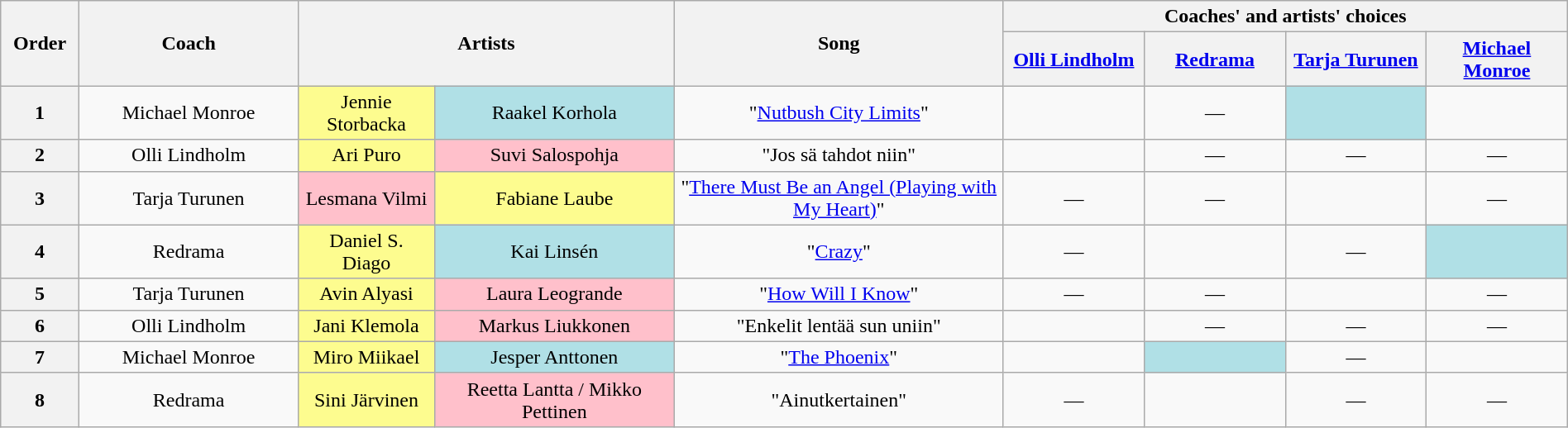<table class="wikitable" style="text-align:center; width:100%;">
<tr>
<th scope="col" style="width:05%;" rowspan=2>Order</th>
<th scope="col" style="width:14%;" rowspan=2>Coach</th>
<th scope="col" style="width:24%;" colspan=2 rowspan=2>Artists</th>
<th scope="col" style="width:21%;" rowspan=2>Song</th>
<th scope="col" style="width:36%;" colspan=4>Coaches' and artists' choices</th>
</tr>
<tr>
<th style="width:09%;"><a href='#'>Olli Lindholm</a></th>
<th style="width:09%;"><a href='#'>Redrama</a></th>
<th style="width:09%;"><a href='#'>Tarja Turunen</a></th>
<th style="width:09%;"><a href='#'>Michael Monroe</a></th>
</tr>
<tr>
<th scope="col">1</th>
<td>Michael Monroe</td>
<td style="background:#fdfc8f; text-align:center;">Jennie Storbacka</td>
<td style="background:#B0E0E6; text-align:center;">Raakel Korhola</td>
<td>"<a href='#'>Nutbush City Limits</a>"</td>
<td><strong></strong></td>
<td>—</td>
<td style="background:#b0e0e6;"><strong></strong></td>
<td></td>
</tr>
<tr>
<th scope="col">2</th>
<td>Olli Lindholm</td>
<td style="background:#fdfc8f; text-align:center;">Ari Puro</td>
<td style="background:pink; text-align:center;">Suvi Salospohja</td>
<td>"Jos sä tahdot niin"</td>
<td></td>
<td>—</td>
<td>—</td>
<td>—</td>
</tr>
<tr>
<th scope="col">3</th>
<td>Tarja Turunen</td>
<td style="background:pink; text-align:center;">Lesmana Vilmi</td>
<td style="background:#fdfc8f; text-align:center;">Fabiane Laube</td>
<td>"<a href='#'>There Must Be an Angel (Playing with My Heart)</a>"</td>
<td>—</td>
<td>—</td>
<td></td>
<td>—</td>
</tr>
<tr>
<th scope="col">4</th>
<td>Redrama</td>
<td style="background:#fdfc8f; text-align:center;">Daniel S. Diago</td>
<td style="background:#B0E0E6; text-align:center;">Kai Linsén</td>
<td>"<a href='#'>Crazy</a>"</td>
<td>—</td>
<td></td>
<td>—</td>
<td style="background:#b0e0e6;"><strong></strong></td>
</tr>
<tr>
<th scope="col">5</th>
<td>Tarja Turunen</td>
<td style="background:#fdfc8f; text-align:center;">Avin Alyasi</td>
<td style="background:pink; text-align:center;">Laura Leogrande</td>
<td>"<a href='#'>How Will I Know</a>"</td>
<td>—</td>
<td>—</td>
<td></td>
<td>—</td>
</tr>
<tr>
<th scope="col">6</th>
<td>Olli Lindholm</td>
<td style="background:#fdfc8f; text-align:center;">Jani Klemola</td>
<td style="background:pink; text-align:center;">Markus Liukkonen</td>
<td>"Enkelit lentää sun uniin"</td>
<td></td>
<td>—</td>
<td>—</td>
<td>—</td>
</tr>
<tr>
<th scope="col">7</th>
<td>Michael Monroe</td>
<td style="background:#fdfc8f; text-align:center;">Miro Miikael</td>
<td style="background:#B0E0E6; text-align:center;">Jesper Anttonen</td>
<td>"<a href='#'>The Phoenix</a>"</td>
<td><strong></strong></td>
<td style="background:#b0e0e6;"><strong></strong></td>
<td>—</td>
<td></td>
</tr>
<tr>
<th scope="col">8</th>
<td>Redrama</td>
<td style="background:#fdfc8f; text-align:center;">Sini Järvinen</td>
<td style="background:pink; text-align:center;">Reetta Lantta / Mikko Pettinen</td>
<td>"Ainutkertainen"</td>
<td>—</td>
<td></td>
<td>—</td>
<td>—</td>
</tr>
</table>
